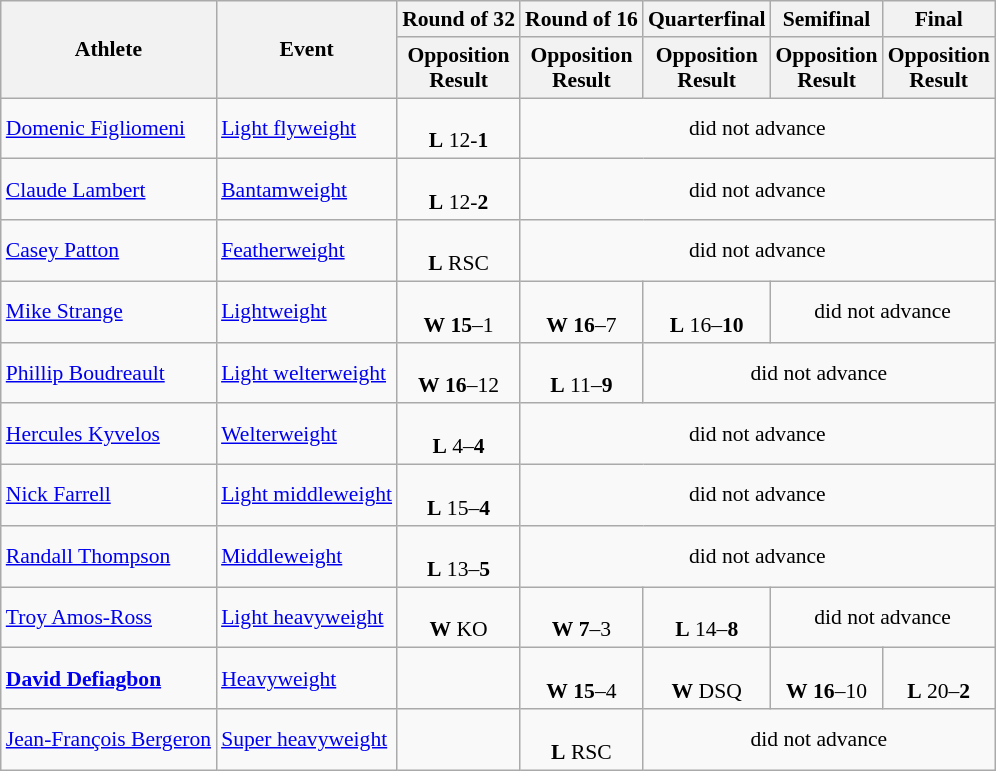<table class=wikitable style=font-size:90%>
<tr>
<th rowspan=2>Athlete</th>
<th rowspan=2>Event</th>
<th>Round of 32</th>
<th>Round of 16</th>
<th>Quarterfinal</th>
<th>Semifinal</th>
<th>Final</th>
</tr>
<tr>
<th>Opposition<br>Result</th>
<th>Opposition<br>Result</th>
<th>Opposition<br>Result</th>
<th>Opposition<br>Result</th>
<th>Opposition<br>Result</th>
</tr>
<tr>
<td><a href='#'>Domenic Figliomeni</a></td>
<td><a href='#'>Light flyweight</a></td>
<td align=center><br><strong>L</strong> 12-<strong>1</strong></td>
<td colspan=4 align=center>did not advance</td>
</tr>
<tr>
<td><a href='#'>Claude Lambert</a></td>
<td><a href='#'>Bantamweight</a></td>
<td align=center><br><strong>L</strong> 12-<strong>2</strong></td>
<td colspan=4 align=center>did not advance</td>
</tr>
<tr>
<td><a href='#'>Casey Patton</a></td>
<td><a href='#'>Featherweight</a></td>
<td align=center><br><strong>L</strong> RSC</td>
<td colspan=4 align=center>did not advance</td>
</tr>
<tr>
<td><a href='#'>Mike Strange</a></td>
<td><a href='#'>Lightweight</a></td>
<td align=center><br><strong>W</strong> <strong>15</strong>–1</td>
<td align=center><br><strong>W</strong> <strong>16</strong>–7</td>
<td align=center><br><strong>L</strong> 16–<strong>10</strong></td>
<td colspan=2 align=center>did not advance</td>
</tr>
<tr>
<td><a href='#'>Phillip Boudreault</a></td>
<td><a href='#'>Light welterweight</a></td>
<td align=center><br><strong>W</strong> <strong>16</strong>–12</td>
<td align=center><br><strong>L</strong> 11–<strong>9</strong></td>
<td colspan=3 align=center>did not advance</td>
</tr>
<tr>
<td><a href='#'>Hercules Kyvelos</a></td>
<td><a href='#'>Welterweight</a></td>
<td align=center><br><strong>L</strong> 4–<strong>4</strong></td>
<td colspan=4 align=center>did not advance</td>
</tr>
<tr>
<td><a href='#'>Nick Farrell</a></td>
<td><a href='#'>Light middleweight</a></td>
<td align=center><br><strong>L</strong> 15–<strong>4</strong></td>
<td colspan=4 align=center>did not advance</td>
</tr>
<tr>
<td><a href='#'>Randall Thompson</a></td>
<td><a href='#'>Middleweight</a></td>
<td align=center><br><strong>L</strong> 13–<strong>5</strong></td>
<td colspan=4 align=center>did not advance</td>
</tr>
<tr>
<td><a href='#'>Troy Amos-Ross</a></td>
<td><a href='#'>Light heavyweight</a></td>
<td align=center><br><strong>W</strong> KO</td>
<td align=center><br><strong>W</strong> <strong>7</strong>–3</td>
<td align=center><br><strong>L</strong> 14–<strong>8</strong></td>
<td colspan=2 align=center>did not advance</td>
</tr>
<tr>
<td><strong><a href='#'>David Defiagbon</a></strong></td>
<td><a href='#'>Heavyweight</a></td>
<td></td>
<td align=center><br><strong>W</strong> <strong>15</strong>–4</td>
<td align=center><br><strong>W</strong> DSQ</td>
<td align=center><br><strong>W</strong> <strong>16</strong>–10</td>
<td align=center><br><strong>L</strong> 20–<strong>2</strong> </td>
</tr>
<tr>
<td><a href='#'>Jean-François Bergeron</a></td>
<td><a href='#'>Super heavyweight</a></td>
<td></td>
<td align=center><br><strong>L</strong> RSC</td>
<td colspan=3 align=center>did not advance</td>
</tr>
</table>
